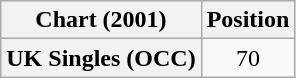<table class="wikitable plainrowheaders" style="text-align:center">
<tr>
<th scope="col">Chart (2001)</th>
<th scope="col">Position</th>
</tr>
<tr>
<th scope="row">UK Singles (OCC)</th>
<td>70</td>
</tr>
</table>
